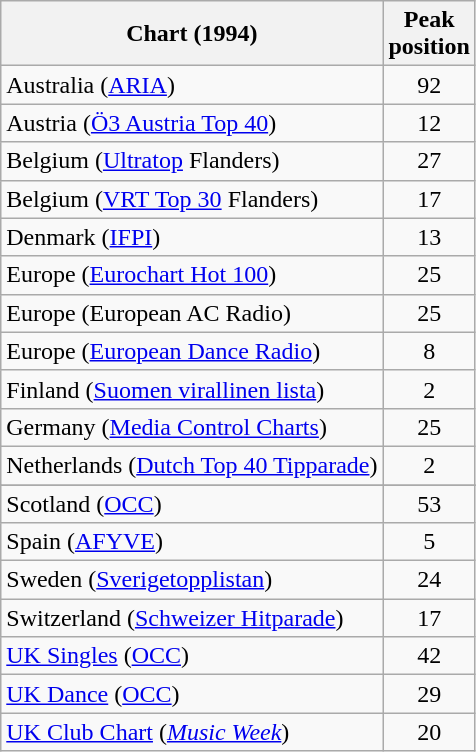<table class="wikitable sortable">
<tr>
<th>Chart (1994)</th>
<th>Peak<br>position</th>
</tr>
<tr>
<td>Australia (<a href='#'>ARIA</a>)</td>
<td align="center">92</td>
</tr>
<tr>
<td>Austria (<a href='#'>Ö3 Austria Top 40</a>)</td>
<td align="center">12</td>
</tr>
<tr>
<td>Belgium (<a href='#'>Ultratop</a> Flanders)</td>
<td align="center">27</td>
</tr>
<tr>
<td>Belgium (<a href='#'>VRT Top 30</a> Flanders)</td>
<td align="center">17</td>
</tr>
<tr>
<td>Denmark (<a href='#'>IFPI</a>)</td>
<td align="center">13</td>
</tr>
<tr>
<td>Europe (<a href='#'>Eurochart Hot 100</a>)</td>
<td align="center">25</td>
</tr>
<tr>
<td>Europe (European AC Radio)</td>
<td align="center">25</td>
</tr>
<tr>
<td>Europe (<a href='#'>European Dance Radio</a>)</td>
<td align="center">8</td>
</tr>
<tr>
<td>Finland (<a href='#'>Suomen virallinen lista</a>)</td>
<td align="center">2</td>
</tr>
<tr>
<td>Germany (<a href='#'>Media Control Charts</a>)</td>
<td align="center">25</td>
</tr>
<tr>
<td>Netherlands (<a href='#'>Dutch Top 40 Tipparade</a>)</td>
<td align="center">2</td>
</tr>
<tr>
</tr>
<tr>
<td>Scotland (<a href='#'>OCC</a>)</td>
<td align="center">53</td>
</tr>
<tr>
<td>Spain (<a href='#'>AFYVE</a>)</td>
<td align="center">5</td>
</tr>
<tr>
<td>Sweden (<a href='#'>Sverigetopplistan</a>)</td>
<td align="center">24</td>
</tr>
<tr>
<td>Switzerland (<a href='#'>Schweizer Hitparade</a>)</td>
<td align="center">17</td>
</tr>
<tr>
<td><a href='#'>UK Singles</a> (<a href='#'>OCC</a>)</td>
<td align="center">42</td>
</tr>
<tr>
<td><a href='#'>UK Dance</a> (<a href='#'>OCC</a>)</td>
<td align="center">29</td>
</tr>
<tr>
<td><a href='#'>UK Club Chart</a> (<em><a href='#'>Music Week</a></em>)</td>
<td align="center">20</td>
</tr>
</table>
